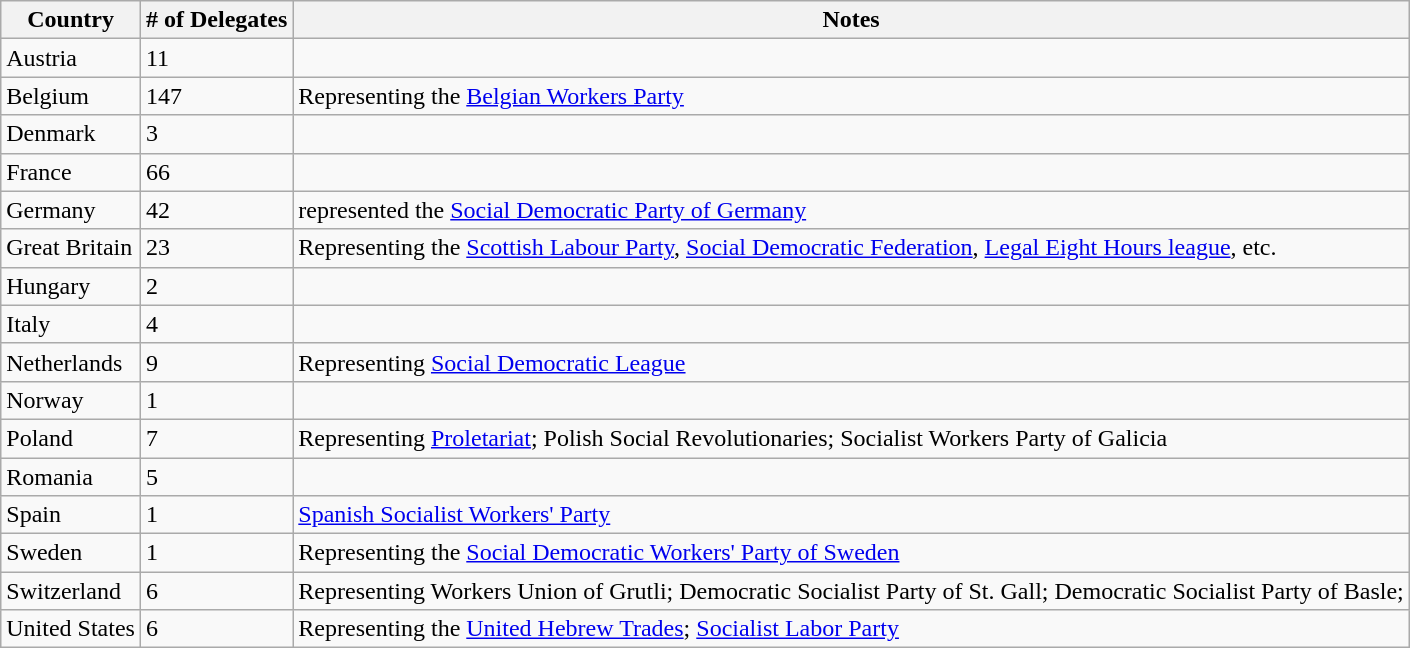<table class="wikitable" border="1">
<tr>
<th>Country</th>
<th># of Delegates</th>
<th>Notes</th>
</tr>
<tr>
<td>Austria</td>
<td>11</td>
<td></td>
</tr>
<tr>
<td>Belgium</td>
<td>147</td>
<td>Representing the <a href='#'>Belgian Workers Party</a></td>
</tr>
<tr>
<td>Denmark</td>
<td>3</td>
<td></td>
</tr>
<tr>
<td>France</td>
<td>66</td>
<td></td>
</tr>
<tr>
<td>Germany</td>
<td>42</td>
<td>represented the <a href='#'>Social Democratic Party of Germany</a></td>
</tr>
<tr>
<td>Great Britain</td>
<td>23</td>
<td>Representing the <a href='#'>Scottish Labour Party</a>, <a href='#'>Social Democratic Federation</a>, <a href='#'>Legal Eight Hours league</a>, etc.</td>
</tr>
<tr>
<td>Hungary</td>
<td>2</td>
<td></td>
</tr>
<tr>
<td>Italy</td>
<td>4</td>
<td></td>
</tr>
<tr>
<td>Netherlands</td>
<td>9</td>
<td>Representing <a href='#'>Social Democratic League</a></td>
</tr>
<tr>
<td>Norway</td>
<td>1</td>
<td></td>
</tr>
<tr>
<td>Poland</td>
<td>7</td>
<td>Representing <a href='#'>Proletariat</a>; Polish Social Revolutionaries; Socialist Workers Party of Galicia</td>
</tr>
<tr>
<td>Romania</td>
<td>5</td>
<td></td>
</tr>
<tr>
<td>Spain</td>
<td>1</td>
<td><a href='#'>Spanish Socialist Workers' Party</a></td>
</tr>
<tr>
<td>Sweden</td>
<td>1</td>
<td>Representing the <a href='#'>Social Democratic Workers' Party of Sweden</a></td>
</tr>
<tr>
<td>Switzerland</td>
<td>6</td>
<td>Representing Workers Union of Grutli; Democratic Socialist Party of St. Gall; Democratic Socialist Party of Basle;</td>
</tr>
<tr>
<td>United States</td>
<td>6</td>
<td>Representing the <a href='#'>United Hebrew Trades</a>; <a href='#'>Socialist Labor Party</a></td>
</tr>
</table>
